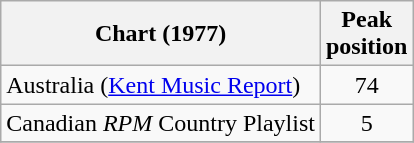<table class="wikitable">
<tr>
<th>Chart (1977)</th>
<th>Peak<br>position</th>
</tr>
<tr>
<td>Australia (<a href='#'>Kent Music Report</a>)</td>
<td style="text-align:center;">74</td>
</tr>
<tr>
<td>Canadian <em>RPM</em> Country Playlist</td>
<td style="text-align:center;">5</td>
</tr>
<tr>
</tr>
</table>
